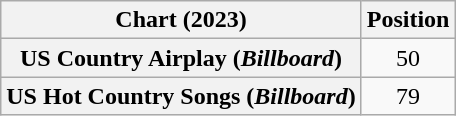<table class="wikitable sortable plainrowheaders" style="text-align:center">
<tr>
<th scope="col">Chart (2023)</th>
<th scope="col">Position</th>
</tr>
<tr>
<th scope="row">US Country Airplay (<em>Billboard</em>)</th>
<td>50</td>
</tr>
<tr>
<th scope="row">US Hot Country Songs (<em>Billboard</em>)</th>
<td>79</td>
</tr>
</table>
